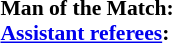<table style="width:100%; font-size:90%;">
<tr>
<td><br><strong>Man of the Match:</strong><br><strong><a href='#'>Assistant referees</a>:</strong></td>
</tr>
</table>
